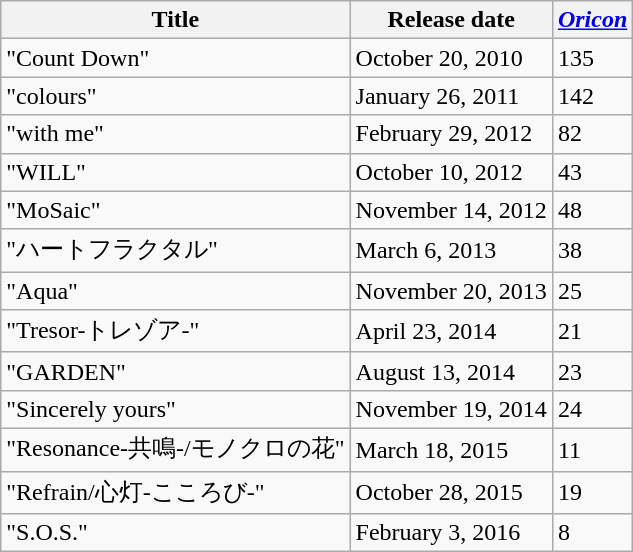<table class="wikitable">
<tr>
<th>Title</th>
<th>Release date</th>
<th><em><a href='#'>Oricon</a></em></th>
</tr>
<tr>
<td>"Count Down"</td>
<td>October 20, 2010</td>
<td>135</td>
</tr>
<tr>
<td>"colours"</td>
<td>January 26, 2011</td>
<td>142</td>
</tr>
<tr>
<td>"with me"</td>
<td>February 29, 2012</td>
<td>82</td>
</tr>
<tr>
<td>"WILL"</td>
<td>October 10, 2012</td>
<td>43</td>
</tr>
<tr>
<td>"MoSaic"</td>
<td>November 14, 2012</td>
<td>48</td>
</tr>
<tr>
<td>"ハートフラクタル"</td>
<td>March 6, 2013</td>
<td>38</td>
</tr>
<tr>
<td>"Aqua"</td>
<td>November 20, 2013</td>
<td>25</td>
</tr>
<tr>
<td>"Tresor-トレゾア-"</td>
<td>April 23, 2014</td>
<td>21</td>
</tr>
<tr>
<td>"GARDEN"</td>
<td>August 13, 2014</td>
<td>23</td>
</tr>
<tr>
<td>"Sincerely yours"</td>
<td>November 19, 2014</td>
<td>24</td>
</tr>
<tr>
<td>"Resonance-共鳴-/モノクロの花"</td>
<td>March 18, 2015</td>
<td>11</td>
</tr>
<tr>
<td>"Refrain/心灯-こころび-"</td>
<td>October 28, 2015</td>
<td>19</td>
</tr>
<tr>
<td>"S.O.S."</td>
<td>February 3, 2016</td>
<td>8</td>
</tr>
</table>
